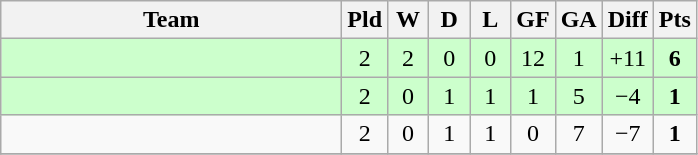<table class="wikitable" style="text-align: center;">
<tr>
<th width=220>Team</th>
<th width=20>Pld</th>
<th width=20>W</th>
<th width=20>D</th>
<th width=20>L</th>
<th width=20>GF</th>
<th width=20>GA</th>
<th width=20>Diff</th>
<th width=20>Pts</th>
</tr>
<tr bgcolor=ccffcc>
<td align="left"></td>
<td>2</td>
<td>2</td>
<td>0</td>
<td>0</td>
<td>12</td>
<td>1</td>
<td>+11</td>
<td><strong>6</strong></td>
</tr>
<tr bgcolor=ccffcc>
<td align="left"></td>
<td>2</td>
<td>0</td>
<td>1</td>
<td>1</td>
<td>1</td>
<td>5</td>
<td>−4</td>
<td><strong>1</strong></td>
</tr>
<tr>
<td align="left"></td>
<td>2</td>
<td>0</td>
<td>1</td>
<td>1</td>
<td>0</td>
<td>7</td>
<td>−7</td>
<td><strong>1</strong></td>
</tr>
<tr>
</tr>
</table>
